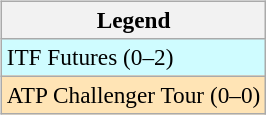<table>
<tr valign=top>
<td><br><table class=wikitable style=font-size:97%>
<tr>
<th>Legend</th>
</tr>
<tr bgcolor=cffcff>
<td>ITF Futures (0–2)</td>
</tr>
<tr bgcolor=moccasin>
<td>ATP Challenger Tour (0–0)</td>
</tr>
</table>
</td>
<td></td>
</tr>
</table>
